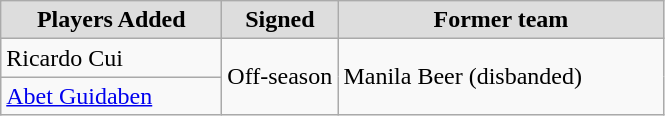<table class="wikitable sortable sortable">
<tr align="center" bgcolor="#dddddd">
<td style="width:140px"><strong>Players Added</strong></td>
<td style="width:70px"><strong>Signed</strong></td>
<td style="width:210px"><strong>Former team</strong></td>
</tr>
<tr>
<td>Ricardo Cui</td>
<td rowspan="2">Off-season</td>
<td rowspan="2">Manila Beer (disbanded)</td>
</tr>
<tr>
<td><a href='#'>Abet Guidaben</a></td>
</tr>
</table>
